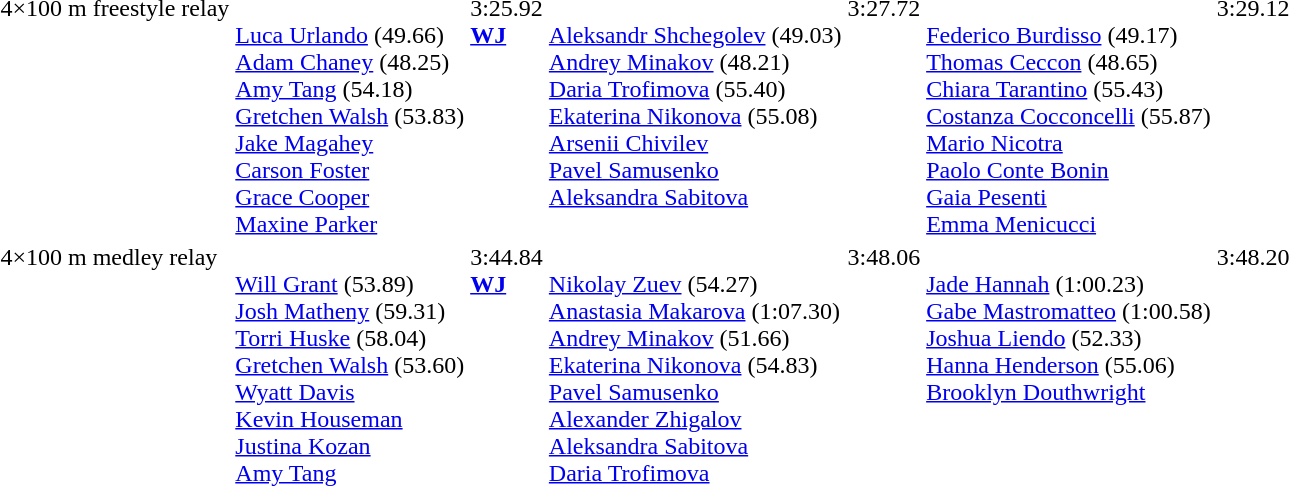<table>
<tr valign="top">
<td>4×100 m freestyle relay</td>
<td><br><a href='#'>Luca Urlando</a> (49.66)<br><a href='#'>Adam Chaney</a> (48.25)<br><a href='#'>Amy Tang</a> (54.18)<br><a href='#'>Gretchen Walsh</a> (53.83)<br><a href='#'>Jake Magahey</a><br><a href='#'>Carson Foster</a><br><a href='#'>Grace Cooper</a><br><a href='#'>Maxine Parker</a></td>
<td>3:25.92<br><strong><a href='#'>WJ</a></strong></td>
<td><br><a href='#'>Aleksandr Shchegolev</a> (49.03)<br><a href='#'>Andrey Minakov</a> (48.21)<br><a href='#'>Daria Trofimova</a> (55.40)<br><a href='#'>Ekaterina Nikonova</a> (55.08)<br><a href='#'>Arsenii Chivilev</a><br><a href='#'>Pavel Samusenko</a><br><a href='#'>Aleksandra Sabitova</a></td>
<td>3:27.72</td>
<td><br><a href='#'>Federico Burdisso</a> (49.17)<br><a href='#'>Thomas Ceccon</a> (48.65)<br><a href='#'>Chiara Tarantino</a> (55.43)<br><a href='#'>Costanza Cocconcelli</a> (55.87)<br><a href='#'>Mario Nicotra</a><br><a href='#'>Paolo Conte Bonin</a><br><a href='#'>Gaia Pesenti</a><br><a href='#'>Emma Menicucci</a></td>
<td>3:29.12</td>
</tr>
<tr valign="top">
<td>4×100 m medley relay</td>
<td><br><a href='#'>Will Grant</a> (53.89)<br><a href='#'>Josh Matheny</a> (59.31)<br><a href='#'>Torri Huske</a> (58.04)<br><a href='#'>Gretchen Walsh</a> (53.60)<br><a href='#'>Wyatt Davis</a><br><a href='#'>Kevin Houseman</a><br><a href='#'>Justina Kozan</a><br><a href='#'>Amy Tang</a></td>
<td>3:44.84<br><strong><a href='#'>WJ</a></strong></td>
<td><br><a href='#'>Nikolay Zuev</a> (54.27)<br><a href='#'>Anastasia Makarova</a> (1:07.30)<br><a href='#'>Andrey Minakov</a> (51.66)<br><a href='#'>Ekaterina Nikonova</a> (54.83)<br><a href='#'>Pavel Samusenko</a><br><a href='#'>Alexander Zhigalov</a><br><a href='#'>Aleksandra Sabitova</a><br><a href='#'>Daria Trofimova</a></td>
<td>3:48.06</td>
<td><br><a href='#'>Jade Hannah</a> (1:00.23)<br><a href='#'>Gabe Mastromatteo</a> (1:00.58)<br><a href='#'>Joshua Liendo</a> (52.33)<br><a href='#'>Hanna Henderson</a> (55.06)<br><a href='#'>Brooklyn Douthwright</a></td>
<td>3:48.20</td>
</tr>
</table>
